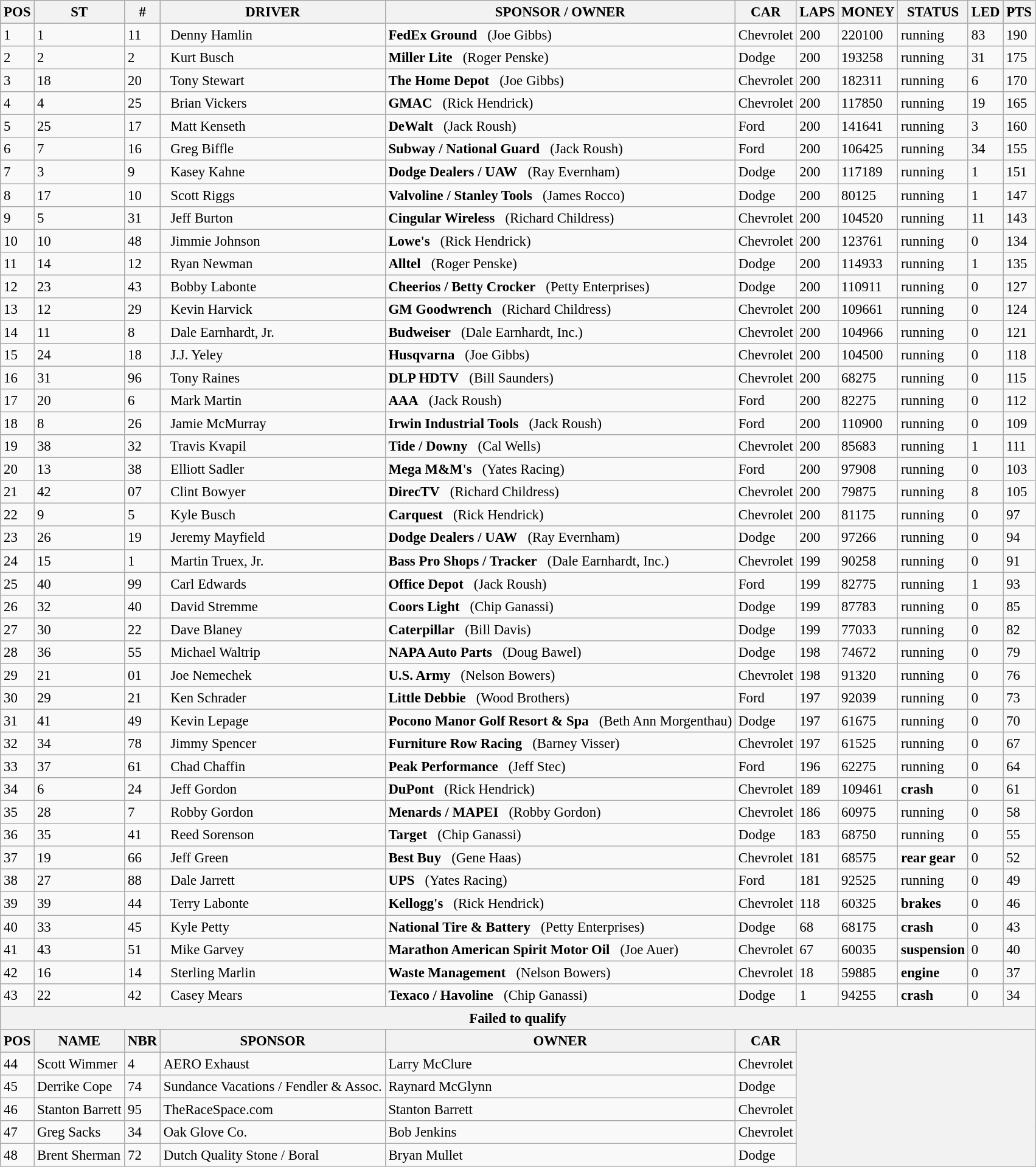<table class="wikitable" style="font-size:95%">
<tr>
<th>POS</th>
<th>ST</th>
<th>#</th>
<th>DRIVER</th>
<th>SPONSOR / OWNER</th>
<th>CAR</th>
<th>LAPS</th>
<th>MONEY</th>
<th>STATUS</th>
<th>LED</th>
<th>PTS</th>
</tr>
<tr>
<td>1</td>
<td>1</td>
<td>11</td>
<td>  Denny Hamlin</td>
<td><strong>FedEx Ground</strong>   (Joe Gibbs)</td>
<td>Chevrolet</td>
<td>200</td>
<td>220100</td>
<td>running</td>
<td>83</td>
<td>190</td>
</tr>
<tr>
<td>2</td>
<td>2</td>
<td>2</td>
<td>  Kurt Busch</td>
<td><strong>Miller Lite</strong>   (Roger Penske)</td>
<td>Dodge</td>
<td>200</td>
<td>193258</td>
<td>running</td>
<td>31</td>
<td>175</td>
</tr>
<tr>
<td>3</td>
<td>18</td>
<td>20</td>
<td>  Tony Stewart</td>
<td><strong>The Home Depot</strong>   (Joe Gibbs)</td>
<td>Chevrolet</td>
<td>200</td>
<td>182311</td>
<td>running</td>
<td>6</td>
<td>170</td>
</tr>
<tr>
<td>4</td>
<td>4</td>
<td>25</td>
<td>  Brian Vickers</td>
<td><strong>GMAC</strong>   (Rick Hendrick)</td>
<td>Chevrolet</td>
<td>200</td>
<td>117850</td>
<td>running</td>
<td>19</td>
<td>165</td>
</tr>
<tr>
<td>5</td>
<td>25</td>
<td>17</td>
<td>  Matt Kenseth</td>
<td><strong>DeWalt</strong>   (Jack Roush)</td>
<td>Ford</td>
<td>200</td>
<td>141641</td>
<td>running</td>
<td>3</td>
<td>160</td>
</tr>
<tr>
<td>6</td>
<td>7</td>
<td>16</td>
<td>  Greg Biffle</td>
<td><strong>Subway / National Guard</strong>   (Jack Roush)</td>
<td>Ford</td>
<td>200</td>
<td>106425</td>
<td>running</td>
<td>34</td>
<td>155</td>
</tr>
<tr>
<td>7</td>
<td>3</td>
<td>9</td>
<td>  Kasey Kahne</td>
<td><strong>Dodge Dealers / UAW</strong>   (Ray Evernham)</td>
<td>Dodge</td>
<td>200</td>
<td>117189</td>
<td>running</td>
<td>1</td>
<td>151</td>
</tr>
<tr>
<td>8</td>
<td>17</td>
<td>10</td>
<td>  Scott Riggs</td>
<td><strong>Valvoline / Stanley Tools</strong>   (James Rocco)</td>
<td>Dodge</td>
<td>200</td>
<td>80125</td>
<td>running</td>
<td>1</td>
<td>147</td>
</tr>
<tr>
<td>9</td>
<td>5</td>
<td>31</td>
<td>  Jeff Burton</td>
<td><strong>Cingular Wireless</strong>   (Richard Childress)</td>
<td>Chevrolet</td>
<td>200</td>
<td>104520</td>
<td>running</td>
<td>11</td>
<td>143</td>
</tr>
<tr>
<td>10</td>
<td>10</td>
<td>48</td>
<td>  Jimmie Johnson</td>
<td><strong>Lowe's</strong>   (Rick Hendrick)</td>
<td>Chevrolet</td>
<td>200</td>
<td>123761</td>
<td>running</td>
<td>0</td>
<td>134</td>
</tr>
<tr>
<td>11</td>
<td>14</td>
<td>12</td>
<td>  Ryan Newman</td>
<td><strong>Alltel</strong>   (Roger Penske)</td>
<td>Dodge</td>
<td>200</td>
<td>114933</td>
<td>running</td>
<td>1</td>
<td>135</td>
</tr>
<tr>
<td>12</td>
<td>23</td>
<td>43</td>
<td>  Bobby Labonte</td>
<td><strong>Cheerios / Betty Crocker</strong>   (Petty Enterprises)</td>
<td>Dodge</td>
<td>200</td>
<td>110911</td>
<td>running</td>
<td>0</td>
<td>127</td>
</tr>
<tr>
<td>13</td>
<td>12</td>
<td>29</td>
<td>  Kevin Harvick</td>
<td><strong>GM Goodwrench</strong>   (Richard Childress)</td>
<td>Chevrolet</td>
<td>200</td>
<td>109661</td>
<td>running</td>
<td>0</td>
<td>124</td>
</tr>
<tr>
<td>14</td>
<td>11</td>
<td>8</td>
<td>  Dale Earnhardt, Jr.</td>
<td><strong>Budweiser</strong>   (Dale Earnhardt, Inc.)</td>
<td>Chevrolet</td>
<td>200</td>
<td>104966</td>
<td>running</td>
<td>0</td>
<td>121</td>
</tr>
<tr>
<td>15</td>
<td>24</td>
<td>18</td>
<td>  J.J. Yeley</td>
<td><strong>Husqvarna</strong>   (Joe Gibbs)</td>
<td>Chevrolet</td>
<td>200</td>
<td>104500</td>
<td>running</td>
<td>0</td>
<td>118</td>
</tr>
<tr>
<td>16</td>
<td>31</td>
<td>96</td>
<td>  Tony Raines</td>
<td><strong>DLP HDTV</strong>   (Bill Saunders)</td>
<td>Chevrolet</td>
<td>200</td>
<td>68275</td>
<td>running</td>
<td>0</td>
<td>115</td>
</tr>
<tr>
<td>17</td>
<td>20</td>
<td>6</td>
<td>  Mark Martin</td>
<td><strong>AAA</strong>   (Jack Roush)</td>
<td>Ford</td>
<td>200</td>
<td>82275</td>
<td>running</td>
<td>0</td>
<td>112</td>
</tr>
<tr>
<td>18</td>
<td>8</td>
<td>26</td>
<td>  Jamie McMurray</td>
<td><strong>Irwin Industrial Tools</strong>   (Jack Roush)</td>
<td>Ford</td>
<td>200</td>
<td>110900</td>
<td>running</td>
<td>0</td>
<td>109</td>
</tr>
<tr>
<td>19</td>
<td>38</td>
<td>32</td>
<td>  Travis Kvapil</td>
<td><strong>Tide / Downy</strong>   (Cal Wells)</td>
<td>Chevrolet</td>
<td>200</td>
<td>85683</td>
<td>running</td>
<td>1</td>
<td>111</td>
</tr>
<tr>
<td>20</td>
<td>13</td>
<td>38</td>
<td>  Elliott Sadler</td>
<td><strong>Mega M&M's</strong>   (Yates Racing)</td>
<td>Ford</td>
<td>200</td>
<td>97908</td>
<td>running</td>
<td>0</td>
<td>103</td>
</tr>
<tr>
<td>21</td>
<td>42</td>
<td>07</td>
<td>  Clint Bowyer</td>
<td><strong>DirecTV</strong>   (Richard Childress)</td>
<td>Chevrolet</td>
<td>200</td>
<td>79875</td>
<td>running</td>
<td>8</td>
<td>105</td>
</tr>
<tr>
<td>22</td>
<td>9</td>
<td>5</td>
<td>  Kyle Busch</td>
<td><strong>Carquest</strong>   (Rick Hendrick)</td>
<td>Chevrolet</td>
<td>200</td>
<td>81175</td>
<td>running</td>
<td>0</td>
<td>97</td>
</tr>
<tr>
<td>23</td>
<td>26</td>
<td>19</td>
<td>  Jeremy Mayfield</td>
<td><strong>Dodge Dealers / UAW</strong>   (Ray Evernham)</td>
<td>Dodge</td>
<td>200</td>
<td>97266</td>
<td>running</td>
<td>0</td>
<td>94</td>
</tr>
<tr>
<td>24</td>
<td>15</td>
<td>1</td>
<td>  Martin Truex, Jr.</td>
<td><strong>Bass Pro Shops / Tracker</strong>   (Dale Earnhardt, Inc.)</td>
<td>Chevrolet</td>
<td>199</td>
<td>90258</td>
<td>running</td>
<td>0</td>
<td>91</td>
</tr>
<tr>
<td>25</td>
<td>40</td>
<td>99</td>
<td>  Carl Edwards</td>
<td><strong>Office Depot</strong>   (Jack Roush)</td>
<td>Ford</td>
<td>199</td>
<td>82775</td>
<td>running</td>
<td>1</td>
<td>93</td>
</tr>
<tr>
<td>26</td>
<td>32</td>
<td>40</td>
<td>  David Stremme</td>
<td><strong>Coors Light</strong>   (Chip Ganassi)</td>
<td>Dodge</td>
<td>199</td>
<td>87783</td>
<td>running</td>
<td>0</td>
<td>85</td>
</tr>
<tr>
<td>27</td>
<td>30</td>
<td>22</td>
<td>  Dave Blaney</td>
<td><strong>Caterpillar</strong>   (Bill Davis)</td>
<td>Dodge</td>
<td>199</td>
<td>77033</td>
<td>running</td>
<td>0</td>
<td>82</td>
</tr>
<tr>
<td>28</td>
<td>36</td>
<td>55</td>
<td>  Michael Waltrip</td>
<td><strong>NAPA Auto Parts</strong>   (Doug Bawel)</td>
<td>Dodge</td>
<td>198</td>
<td>74672</td>
<td>running</td>
<td>0</td>
<td>79</td>
</tr>
<tr>
<td>29</td>
<td>21</td>
<td>01</td>
<td>  Joe Nemechek</td>
<td><strong>U.S. Army</strong>   (Nelson Bowers)</td>
<td>Chevrolet</td>
<td>198</td>
<td>91320</td>
<td>running</td>
<td>0</td>
<td>76</td>
</tr>
<tr>
<td>30</td>
<td>29</td>
<td>21</td>
<td>  Ken Schrader</td>
<td><strong>Little Debbie</strong>   (Wood Brothers)</td>
<td>Ford</td>
<td>197</td>
<td>92039</td>
<td>running</td>
<td>0</td>
<td>73</td>
</tr>
<tr>
<td>31</td>
<td>41</td>
<td>49</td>
<td>  Kevin Lepage</td>
<td><strong>Pocono Manor Golf Resort & Spa</strong>   (Beth Ann Morgenthau)</td>
<td>Dodge</td>
<td>197</td>
<td>61675</td>
<td>running</td>
<td>0</td>
<td>70</td>
</tr>
<tr>
<td>32</td>
<td>34</td>
<td>78</td>
<td>  Jimmy Spencer</td>
<td><strong>Furniture Row Racing</strong>   (Barney Visser)</td>
<td>Chevrolet</td>
<td>197</td>
<td>61525</td>
<td>running</td>
<td>0</td>
<td>67</td>
</tr>
<tr>
<td>33</td>
<td>37</td>
<td>61</td>
<td>  Chad Chaffin</td>
<td><strong>Peak Performance</strong>   (Jeff Stec)</td>
<td>Ford</td>
<td>196</td>
<td>62275</td>
<td>running</td>
<td>0</td>
<td>64</td>
</tr>
<tr>
<td>34</td>
<td>6</td>
<td>24</td>
<td>  Jeff Gordon</td>
<td><strong>DuPont</strong>   (Rick Hendrick)</td>
<td>Chevrolet</td>
<td>189</td>
<td>109461</td>
<td><strong>crash</strong></td>
<td>0</td>
<td>61</td>
</tr>
<tr>
<td>35</td>
<td>28</td>
<td>7</td>
<td>  Robby Gordon</td>
<td><strong>Menards / MAPEI</strong>   (Robby Gordon)</td>
<td>Chevrolet</td>
<td>186</td>
<td>60975</td>
<td>running</td>
<td>0</td>
<td>58</td>
</tr>
<tr>
<td>36</td>
<td>35</td>
<td>41</td>
<td>  Reed Sorenson</td>
<td><strong>Target</strong>   (Chip Ganassi)</td>
<td>Dodge</td>
<td>183</td>
<td>68750</td>
<td>running</td>
<td>0</td>
<td>55</td>
</tr>
<tr>
<td>37</td>
<td>19</td>
<td>66</td>
<td>  Jeff Green</td>
<td><strong>Best Buy</strong>   (Gene Haas)</td>
<td>Chevrolet</td>
<td>181</td>
<td>68575</td>
<td><strong>rear gear</strong></td>
<td>0</td>
<td>52</td>
</tr>
<tr>
<td>38</td>
<td>27</td>
<td>88</td>
<td>  Dale Jarrett</td>
<td><strong>UPS</strong>   (Yates Racing)</td>
<td>Ford</td>
<td>181</td>
<td>92525</td>
<td>running</td>
<td>0</td>
<td>49</td>
</tr>
<tr>
<td>39</td>
<td>39</td>
<td>44</td>
<td>  Terry Labonte</td>
<td><strong>Kellogg's</strong>   (Rick Hendrick)</td>
<td>Chevrolet</td>
<td>118</td>
<td>60325</td>
<td><strong>brakes</strong></td>
<td>0</td>
<td>46</td>
</tr>
<tr>
<td>40</td>
<td>33</td>
<td>45</td>
<td>  Kyle Petty</td>
<td><strong>National Tire & Battery</strong>   (Petty Enterprises)</td>
<td>Dodge</td>
<td>68</td>
<td>68175</td>
<td><strong>crash</strong></td>
<td>0</td>
<td>43</td>
</tr>
<tr>
<td>41</td>
<td>43</td>
<td>51</td>
<td>  Mike Garvey</td>
<td><strong>Marathon American Spirit Motor Oil</strong>   (Joe Auer)</td>
<td>Chevrolet</td>
<td>67</td>
<td>60035</td>
<td><strong>suspension</strong></td>
<td>0</td>
<td>40</td>
</tr>
<tr>
<td>42</td>
<td>16</td>
<td>14</td>
<td>  Sterling Marlin</td>
<td><strong>Waste Management</strong>   (Nelson Bowers)</td>
<td>Chevrolet</td>
<td>18</td>
<td>59885</td>
<td><strong>engine</strong></td>
<td>0</td>
<td>37</td>
</tr>
<tr>
<td>43</td>
<td>22</td>
<td>42</td>
<td>  Casey Mears</td>
<td><strong>Texaco / Havoline</strong>   (Chip Ganassi)</td>
<td>Dodge</td>
<td>1</td>
<td>94255</td>
<td><strong>crash</strong></td>
<td>0</td>
<td>34</td>
</tr>
<tr>
<th colspan="11">Failed to qualify</th>
</tr>
<tr>
<th>POS</th>
<th>NAME</th>
<th>NBR</th>
<th>SPONSOR</th>
<th>OWNER</th>
<th>CAR</th>
<th colspan="5" rowspan="6"></th>
</tr>
<tr>
<td>44</td>
<td>Scott Wimmer</td>
<td>4</td>
<td>AERO Exhaust</td>
<td>Larry McClure</td>
<td>Chevrolet</td>
</tr>
<tr>
<td>45</td>
<td>Derrike Cope</td>
<td>74</td>
<td>Sundance Vacations / Fendler & Assoc.</td>
<td>Raynard McGlynn</td>
<td>Dodge</td>
</tr>
<tr>
<td>46</td>
<td>Stanton Barrett</td>
<td>95</td>
<td>TheRaceSpace.com</td>
<td>Stanton Barrett</td>
<td>Chevrolet</td>
</tr>
<tr>
<td>47</td>
<td>Greg Sacks</td>
<td>34</td>
<td>Oak Glove Co.</td>
<td>Bob Jenkins</td>
<td>Chevrolet</td>
</tr>
<tr>
<td>48</td>
<td>Brent Sherman</td>
<td>72</td>
<td>Dutch Quality Stone / Boral</td>
<td>Bryan Mullet</td>
<td>Dodge</td>
</tr>
</table>
